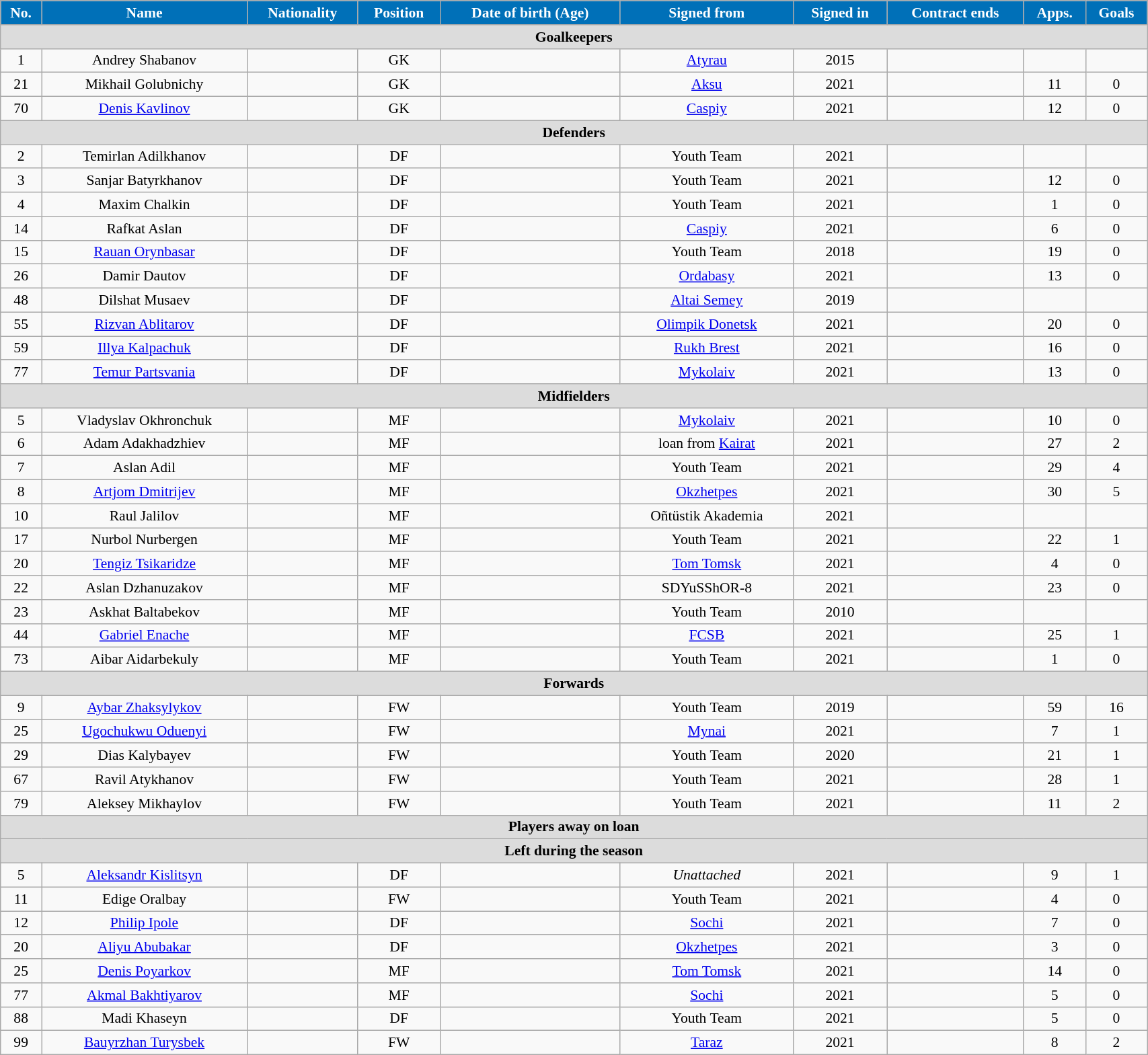<table class="wikitable"  style="text-align:center; font-size:90%; width:90%;">
<tr>
<th style="background:#0070B8; color:#FFFFFF; text-align:center;">No.</th>
<th style="background:#0070B8; color:#FFFFFF; text-align:center;">Name</th>
<th style="background:#0070B8; color:#FFFFFF; text-align:center;">Nationality</th>
<th style="background:#0070B8; color:#FFFFFF; text-align:center;">Position</th>
<th style="background:#0070B8; color:#FFFFFF; text-align:center;">Date of birth (Age)</th>
<th style="background:#0070B8; color:#FFFFFF; text-align:center;">Signed from</th>
<th style="background:#0070B8; color:#FFFFFF; text-align:center;">Signed in</th>
<th style="background:#0070B8; color:#FFFFFF; text-align:center;">Contract ends</th>
<th style="background:#0070B8; color:#FFFFFF; text-align:center;">Apps.</th>
<th style="background:#0070B8; color:#FFFFFF; text-align:center;">Goals</th>
</tr>
<tr>
<th colspan="11"  style="background:#dcdcdc; text-align:center;">Goalkeepers</th>
</tr>
<tr>
<td>1</td>
<td>Andrey Shabanov</td>
<td></td>
<td>GK</td>
<td></td>
<td><a href='#'>Atyrau</a></td>
<td>2015</td>
<td></td>
<td></td>
<td></td>
</tr>
<tr>
<td>21</td>
<td>Mikhail Golubnichy</td>
<td></td>
<td>GK</td>
<td></td>
<td><a href='#'>Aksu</a></td>
<td>2021</td>
<td></td>
<td>11</td>
<td>0</td>
</tr>
<tr>
<td>70</td>
<td><a href='#'>Denis Kavlinov</a></td>
<td></td>
<td>GK</td>
<td></td>
<td><a href='#'>Caspiy</a></td>
<td>2021</td>
<td></td>
<td>12</td>
<td>0</td>
</tr>
<tr>
<th colspan="11"  style="background:#dcdcdc; text-align:center;">Defenders</th>
</tr>
<tr>
<td>2</td>
<td>Temirlan Adilkhanov</td>
<td></td>
<td>DF</td>
<td></td>
<td>Youth Team</td>
<td>2021</td>
<td></td>
<td></td>
<td></td>
</tr>
<tr>
<td>3</td>
<td>Sanjar Batyrkhanov</td>
<td></td>
<td>DF</td>
<td></td>
<td>Youth Team</td>
<td>2021</td>
<td></td>
<td>12</td>
<td>0</td>
</tr>
<tr>
<td>4</td>
<td>Maxim Chalkin</td>
<td></td>
<td>DF</td>
<td></td>
<td>Youth Team</td>
<td>2021</td>
<td></td>
<td>1</td>
<td>0</td>
</tr>
<tr>
<td>14</td>
<td>Rafkat Aslan</td>
<td></td>
<td>DF</td>
<td></td>
<td><a href='#'>Caspiy</a></td>
<td>2021</td>
<td></td>
<td>6</td>
<td>0</td>
</tr>
<tr>
<td>15</td>
<td><a href='#'>Rauan Orynbasar</a></td>
<td></td>
<td>DF</td>
<td></td>
<td>Youth Team</td>
<td>2018</td>
<td></td>
<td>19</td>
<td>0</td>
</tr>
<tr>
<td>26</td>
<td>Damir Dautov</td>
<td></td>
<td>DF</td>
<td></td>
<td><a href='#'>Ordabasy</a></td>
<td>2021</td>
<td></td>
<td>13</td>
<td>0</td>
</tr>
<tr>
<td>48</td>
<td>Dilshat Musaev</td>
<td></td>
<td>DF</td>
<td></td>
<td><a href='#'>Altai Semey</a></td>
<td>2019</td>
<td></td>
<td></td>
<td></td>
</tr>
<tr>
<td>55</td>
<td><a href='#'>Rizvan Ablitarov</a></td>
<td></td>
<td>DF</td>
<td></td>
<td><a href='#'>Olimpik Donetsk</a></td>
<td>2021</td>
<td></td>
<td>20</td>
<td>0</td>
</tr>
<tr>
<td>59</td>
<td><a href='#'>Illya Kalpachuk</a></td>
<td></td>
<td>DF</td>
<td></td>
<td><a href='#'>Rukh Brest</a></td>
<td>2021</td>
<td></td>
<td>16</td>
<td>0</td>
</tr>
<tr>
<td>77</td>
<td><a href='#'>Temur Partsvania</a></td>
<td></td>
<td>DF</td>
<td></td>
<td><a href='#'>Mykolaiv</a></td>
<td>2021</td>
<td></td>
<td>13</td>
<td>0</td>
</tr>
<tr>
<th colspan="11"  style="background:#dcdcdc; text-align:center;">Midfielders</th>
</tr>
<tr>
<td>5</td>
<td>Vladyslav Okhronchuk</td>
<td></td>
<td>MF</td>
<td></td>
<td><a href='#'>Mykolaiv</a></td>
<td>2021</td>
<td></td>
<td>10</td>
<td>0</td>
</tr>
<tr>
<td>6</td>
<td>Adam Adakhadzhiev</td>
<td></td>
<td>MF</td>
<td></td>
<td>loan from <a href='#'>Kairat</a></td>
<td>2021</td>
<td></td>
<td>27</td>
<td>2</td>
</tr>
<tr>
<td>7</td>
<td>Aslan Adil</td>
<td></td>
<td>MF</td>
<td></td>
<td>Youth Team</td>
<td>2021</td>
<td></td>
<td>29</td>
<td>4</td>
</tr>
<tr>
<td>8</td>
<td><a href='#'>Artjom Dmitrijev</a></td>
<td></td>
<td>MF</td>
<td></td>
<td><a href='#'>Okzhetpes</a></td>
<td>2021</td>
<td></td>
<td>30</td>
<td>5</td>
</tr>
<tr>
<td>10</td>
<td>Raul Jalilov</td>
<td></td>
<td>MF</td>
<td></td>
<td>Oñtüstik Akademia</td>
<td>2021</td>
<td></td>
<td></td>
<td></td>
</tr>
<tr>
<td>17</td>
<td>Nurbol Nurbergen</td>
<td></td>
<td>MF</td>
<td></td>
<td>Youth Team</td>
<td>2021</td>
<td></td>
<td>22</td>
<td>1</td>
</tr>
<tr>
<td>20</td>
<td><a href='#'>Tengiz Tsikaridze</a></td>
<td></td>
<td>MF</td>
<td></td>
<td><a href='#'>Tom Tomsk</a></td>
<td>2021</td>
<td></td>
<td>4</td>
<td>0</td>
</tr>
<tr>
<td>22</td>
<td>Aslan Dzhanuzakov</td>
<td></td>
<td>MF</td>
<td></td>
<td>SDYuSShOR-8</td>
<td>2021</td>
<td></td>
<td>23</td>
<td>0</td>
</tr>
<tr>
<td>23</td>
<td>Askhat Baltabekov</td>
<td></td>
<td>MF</td>
<td></td>
<td>Youth Team</td>
<td>2010</td>
<td></td>
<td></td>
<td></td>
</tr>
<tr>
<td>44</td>
<td><a href='#'>Gabriel Enache</a></td>
<td></td>
<td>MF</td>
<td></td>
<td><a href='#'>FCSB</a></td>
<td>2021</td>
<td></td>
<td>25</td>
<td>1</td>
</tr>
<tr>
<td>73</td>
<td>Aibar Aidarbekuly</td>
<td></td>
<td>MF</td>
<td></td>
<td>Youth Team</td>
<td>2021</td>
<td></td>
<td>1</td>
<td>0</td>
</tr>
<tr>
<th colspan="11"  style="background:#dcdcdc; text-align:center;">Forwards</th>
</tr>
<tr>
<td>9</td>
<td><a href='#'>Aybar Zhaksylykov</a></td>
<td></td>
<td>FW</td>
<td></td>
<td>Youth Team</td>
<td>2019</td>
<td></td>
<td>59</td>
<td>16</td>
</tr>
<tr>
<td>25</td>
<td><a href='#'>Ugochukwu Oduenyi</a></td>
<td></td>
<td>FW</td>
<td></td>
<td><a href='#'>Mynai</a></td>
<td>2021</td>
<td></td>
<td>7</td>
<td>1</td>
</tr>
<tr>
<td>29</td>
<td>Dias Kalybayev</td>
<td></td>
<td>FW</td>
<td></td>
<td>Youth Team</td>
<td>2020</td>
<td></td>
<td>21</td>
<td>1</td>
</tr>
<tr>
<td>67</td>
<td>Ravil Atykhanov</td>
<td></td>
<td>FW</td>
<td></td>
<td>Youth Team</td>
<td>2021</td>
<td></td>
<td>28</td>
<td>1</td>
</tr>
<tr>
<td>79</td>
<td>Aleksey Mikhaylov</td>
<td></td>
<td>FW</td>
<td></td>
<td>Youth Team</td>
<td>2021</td>
<td></td>
<td>11</td>
<td>2</td>
</tr>
<tr>
<th colspan="11"  style="background:#dcdcdc; text-align:center;">Players away on loan</th>
</tr>
<tr>
<th colspan="11"  style="background:#dcdcdc; text-align:center;">Left during the season</th>
</tr>
<tr>
<td>5</td>
<td><a href='#'>Aleksandr Kislitsyn</a></td>
<td></td>
<td>DF</td>
<td></td>
<td><em>Unattached</em></td>
<td>2021</td>
<td></td>
<td>9</td>
<td>1</td>
</tr>
<tr>
<td>11</td>
<td>Edige Oralbay</td>
<td></td>
<td>FW</td>
<td></td>
<td>Youth Team</td>
<td>2021</td>
<td></td>
<td>4</td>
<td>0</td>
</tr>
<tr>
<td>12</td>
<td><a href='#'>Philip Ipole</a></td>
<td></td>
<td>DF</td>
<td></td>
<td><a href='#'>Sochi</a></td>
<td>2021</td>
<td></td>
<td>7</td>
<td>0</td>
</tr>
<tr>
<td>20</td>
<td><a href='#'>Aliyu Abubakar</a></td>
<td></td>
<td>DF</td>
<td></td>
<td><a href='#'>Okzhetpes</a></td>
<td>2021</td>
<td></td>
<td>3</td>
<td>0</td>
</tr>
<tr>
<td>25</td>
<td><a href='#'>Denis Poyarkov</a></td>
<td></td>
<td>MF</td>
<td></td>
<td><a href='#'>Tom Tomsk</a></td>
<td>2021</td>
<td></td>
<td>14</td>
<td>0</td>
</tr>
<tr>
<td>77</td>
<td><a href='#'>Akmal Bakhtiyarov</a></td>
<td></td>
<td>MF</td>
<td></td>
<td><a href='#'>Sochi</a></td>
<td>2021</td>
<td></td>
<td>5</td>
<td>0</td>
</tr>
<tr>
<td>88</td>
<td>Madi Khaseyn</td>
<td></td>
<td>DF</td>
<td></td>
<td>Youth Team</td>
<td>2021</td>
<td></td>
<td>5</td>
<td>0</td>
</tr>
<tr>
<td>99</td>
<td><a href='#'>Bauyrzhan Turysbek</a></td>
<td></td>
<td>FW</td>
<td></td>
<td><a href='#'>Taraz</a></td>
<td>2021</td>
<td></td>
<td>8</td>
<td>2</td>
</tr>
</table>
